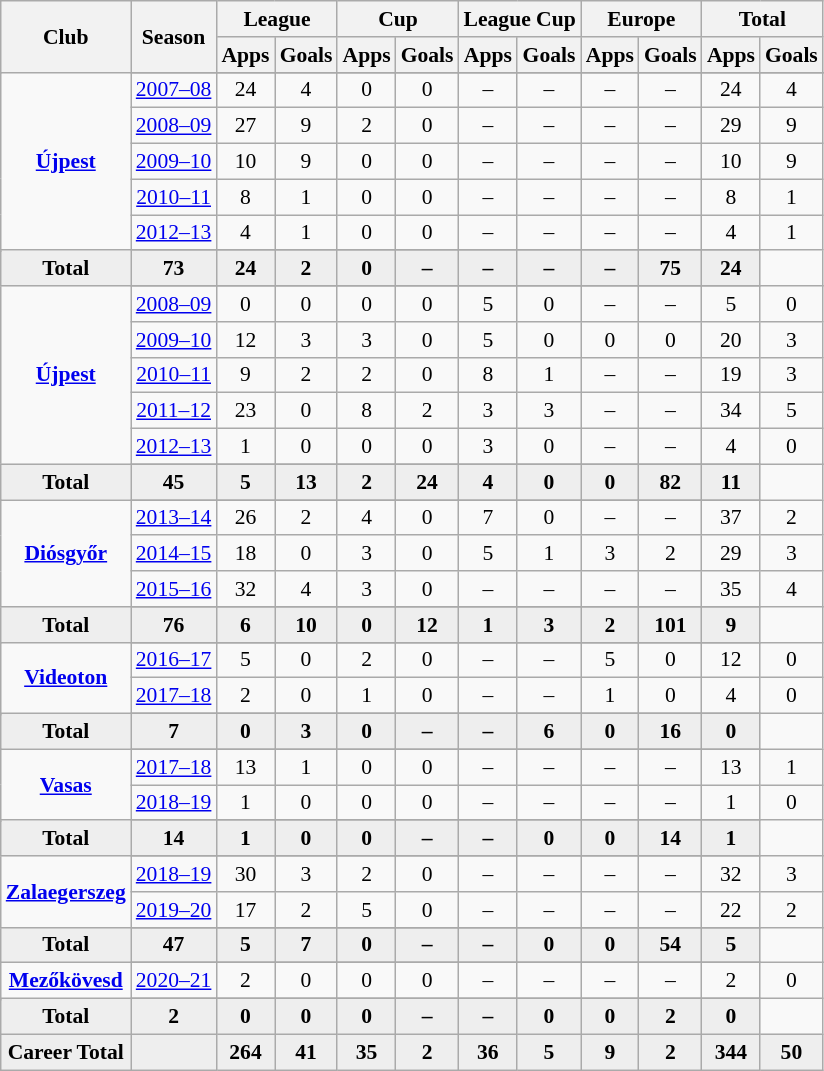<table class="wikitable" style="font-size:90%; text-align: center;">
<tr>
<th rowspan="2">Club</th>
<th rowspan="2">Season</th>
<th colspan="2">League</th>
<th colspan="2">Cup</th>
<th colspan="2">League Cup</th>
<th colspan="2">Europe</th>
<th colspan="2">Total</th>
</tr>
<tr>
<th>Apps</th>
<th>Goals</th>
<th>Apps</th>
<th>Goals</th>
<th>Apps</th>
<th>Goals</th>
<th>Apps</th>
<th>Goals</th>
<th>Apps</th>
<th>Goals</th>
</tr>
<tr ||-||-||-|->
<td rowspan="7" valign="center"><strong><a href='#'>Újpest</a></strong></td>
</tr>
<tr>
<td><a href='#'>2007–08</a></td>
<td>24</td>
<td>4</td>
<td>0</td>
<td>0</td>
<td>–</td>
<td>–</td>
<td>–</td>
<td>–</td>
<td>24</td>
<td>4</td>
</tr>
<tr>
<td><a href='#'>2008–09</a></td>
<td>27</td>
<td>9</td>
<td>2</td>
<td>0</td>
<td>–</td>
<td>–</td>
<td>–</td>
<td>–</td>
<td>29</td>
<td>9</td>
</tr>
<tr>
<td><a href='#'>2009–10</a></td>
<td>10</td>
<td>9</td>
<td>0</td>
<td>0</td>
<td>–</td>
<td>–</td>
<td>–</td>
<td>–</td>
<td>10</td>
<td>9</td>
</tr>
<tr>
<td><a href='#'>2010–11</a></td>
<td>8</td>
<td>1</td>
<td>0</td>
<td>0</td>
<td>–</td>
<td>–</td>
<td>–</td>
<td>–</td>
<td>8</td>
<td>1</td>
</tr>
<tr>
<td><a href='#'>2012–13</a></td>
<td>4</td>
<td>1</td>
<td>0</td>
<td>0</td>
<td>–</td>
<td>–</td>
<td>–</td>
<td>–</td>
<td>4</td>
<td>1</td>
</tr>
<tr>
</tr>
<tr style="font-weight:bold; background-color:#eeeeee;">
<td>Total</td>
<td>73</td>
<td>24</td>
<td>2</td>
<td>0</td>
<td>–</td>
<td>–</td>
<td>–</td>
<td>–</td>
<td>75</td>
<td>24</td>
</tr>
<tr>
<td rowspan="7" valign="center"><strong><a href='#'>Újpest</a></strong></td>
</tr>
<tr>
<td><a href='#'>2008–09</a></td>
<td>0</td>
<td>0</td>
<td>0</td>
<td>0</td>
<td>5</td>
<td>0</td>
<td>–</td>
<td>–</td>
<td>5</td>
<td>0</td>
</tr>
<tr>
<td><a href='#'>2009–10</a></td>
<td>12</td>
<td>3</td>
<td>3</td>
<td>0</td>
<td>5</td>
<td>0</td>
<td>0</td>
<td>0</td>
<td>20</td>
<td>3</td>
</tr>
<tr>
<td><a href='#'>2010–11</a></td>
<td>9</td>
<td>2</td>
<td>2</td>
<td>0</td>
<td>8</td>
<td>1</td>
<td>–</td>
<td>–</td>
<td>19</td>
<td>3</td>
</tr>
<tr>
<td><a href='#'>2011–12</a></td>
<td>23</td>
<td>0</td>
<td>8</td>
<td>2</td>
<td>3</td>
<td>3</td>
<td>–</td>
<td>–</td>
<td>34</td>
<td>5</td>
</tr>
<tr>
<td><a href='#'>2012–13</a></td>
<td>1</td>
<td>0</td>
<td>0</td>
<td>0</td>
<td>3</td>
<td>0</td>
<td>–</td>
<td>–</td>
<td>4</td>
<td>0</td>
</tr>
<tr>
</tr>
<tr style="font-weight:bold; background-color:#eeeeee;">
<td>Total</td>
<td>45</td>
<td>5</td>
<td>13</td>
<td>2</td>
<td>24</td>
<td>4</td>
<td>0</td>
<td>0</td>
<td>82</td>
<td>11</td>
</tr>
<tr>
<td rowspan="5" valign="center"><strong><a href='#'>Diósgyőr</a></strong></td>
</tr>
<tr>
<td><a href='#'>2013–14</a></td>
<td>26</td>
<td>2</td>
<td>4</td>
<td>0</td>
<td>7</td>
<td>0</td>
<td>–</td>
<td>–</td>
<td>37</td>
<td>2</td>
</tr>
<tr>
<td><a href='#'>2014–15</a></td>
<td>18</td>
<td>0</td>
<td>3</td>
<td>0</td>
<td>5</td>
<td>1</td>
<td>3</td>
<td>2</td>
<td>29</td>
<td>3</td>
</tr>
<tr>
<td><a href='#'>2015–16</a></td>
<td>32</td>
<td>4</td>
<td>3</td>
<td>0</td>
<td>–</td>
<td>–</td>
<td>–</td>
<td>–</td>
<td>35</td>
<td>4</td>
</tr>
<tr>
</tr>
<tr style="font-weight:bold; background-color:#eeeeee;">
<td>Total</td>
<td>76</td>
<td>6</td>
<td>10</td>
<td>0</td>
<td>12</td>
<td>1</td>
<td>3</td>
<td>2</td>
<td>101</td>
<td>9</td>
</tr>
<tr>
<td rowspan="4" valign="center"><strong><a href='#'>Videoton</a></strong></td>
</tr>
<tr>
<td><a href='#'>2016–17</a></td>
<td>5</td>
<td>0</td>
<td>2</td>
<td>0</td>
<td>–</td>
<td>–</td>
<td>5</td>
<td>0</td>
<td>12</td>
<td>0</td>
</tr>
<tr>
<td><a href='#'>2017–18</a></td>
<td>2</td>
<td>0</td>
<td>1</td>
<td>0</td>
<td>–</td>
<td>–</td>
<td>1</td>
<td>0</td>
<td>4</td>
<td>0</td>
</tr>
<tr>
</tr>
<tr style="font-weight:bold; background-color:#eeeeee;">
<td>Total</td>
<td>7</td>
<td>0</td>
<td>3</td>
<td>0</td>
<td>–</td>
<td>–</td>
<td>6</td>
<td>0</td>
<td>16</td>
<td>0</td>
</tr>
<tr>
<td rowspan="4" valign="center"><strong><a href='#'>Vasas</a></strong></td>
</tr>
<tr>
<td><a href='#'>2017–18</a></td>
<td>13</td>
<td>1</td>
<td>0</td>
<td>0</td>
<td>–</td>
<td>–</td>
<td>–</td>
<td>–</td>
<td>13</td>
<td>1</td>
</tr>
<tr>
<td><a href='#'>2018–19</a></td>
<td>1</td>
<td>0</td>
<td>0</td>
<td>0</td>
<td>–</td>
<td>–</td>
<td>–</td>
<td>–</td>
<td>1</td>
<td>0</td>
</tr>
<tr>
</tr>
<tr style="font-weight:bold; background-color:#eeeeee;">
<td>Total</td>
<td>14</td>
<td>1</td>
<td>0</td>
<td>0</td>
<td>–</td>
<td>–</td>
<td>0</td>
<td>0</td>
<td>14</td>
<td>1</td>
</tr>
<tr>
<td rowspan="4" valign="center"><strong><a href='#'>Zalaegerszeg</a></strong></td>
</tr>
<tr>
<td><a href='#'>2018–19</a></td>
<td>30</td>
<td>3</td>
<td>2</td>
<td>0</td>
<td>–</td>
<td>–</td>
<td>–</td>
<td>–</td>
<td>32</td>
<td>3</td>
</tr>
<tr>
<td><a href='#'>2019–20</a></td>
<td>17</td>
<td>2</td>
<td>5</td>
<td>0</td>
<td>–</td>
<td>–</td>
<td>–</td>
<td>–</td>
<td>22</td>
<td>2</td>
</tr>
<tr>
</tr>
<tr style="font-weight:bold; background-color:#eeeeee;">
<td>Total</td>
<td>47</td>
<td>5</td>
<td>7</td>
<td>0</td>
<td>–</td>
<td>–</td>
<td>0</td>
<td>0</td>
<td>54</td>
<td>5</td>
</tr>
<tr>
<td rowspan="3" valign="center"><strong><a href='#'>Mezőkövesd</a></strong></td>
</tr>
<tr>
<td><a href='#'>2020–21</a></td>
<td>2</td>
<td>0</td>
<td>0</td>
<td>0</td>
<td>–</td>
<td>–</td>
<td>–</td>
<td>–</td>
<td>2</td>
<td>0</td>
</tr>
<tr>
</tr>
<tr style="font-weight:bold; background-color:#eeeeee;">
<td>Total</td>
<td>2</td>
<td>0</td>
<td>0</td>
<td>0</td>
<td>–</td>
<td>–</td>
<td>0</td>
<td>0</td>
<td>2</td>
<td>0</td>
</tr>
<tr style="font-weight:bold; background-color:#eeeeee;">
<td rowspan="2" valign="top"><strong>Career Total</strong></td>
<td></td>
<td><strong>264</strong></td>
<td><strong>41</strong></td>
<td><strong>35</strong></td>
<td><strong>2</strong></td>
<td><strong>36</strong></td>
<td><strong>5</strong></td>
<td><strong>9</strong></td>
<td><strong>2</strong></td>
<td><strong>344</strong></td>
<td><strong>50</strong></td>
</tr>
</table>
